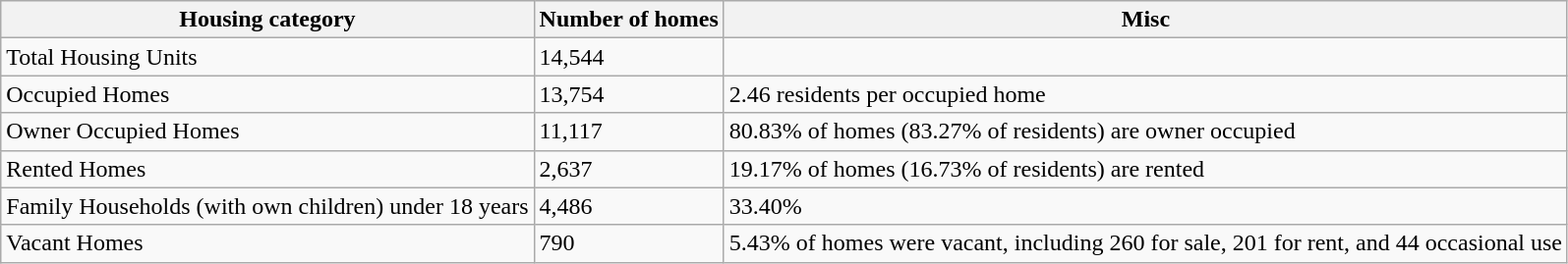<table class="wikitable">
<tr>
<th>Housing category</th>
<th>Number of homes</th>
<th>Misc</th>
</tr>
<tr>
<td>Total Housing Units</td>
<td>14,544</td>
<td></td>
</tr>
<tr>
<td>Occupied Homes</td>
<td>13,754</td>
<td>2.46 residents per occupied home</td>
</tr>
<tr>
<td>Owner Occupied Homes</td>
<td>11,117</td>
<td>80.83% of homes (83.27% of residents) are  owner occupied</td>
</tr>
<tr>
<td>Rented Homes</td>
<td>2,637</td>
<td>19.17% of homes (16.73% of residents) are  rented</td>
</tr>
<tr>
<td>Family Households (with own children) under  18 years</td>
<td>4,486</td>
<td>33.40%</td>
</tr>
<tr>
<td>Vacant Homes</td>
<td>790</td>
<td>5.43% of homes were vacant, including 260  for sale, 201 for rent, and 44 occasional use</td>
</tr>
</table>
